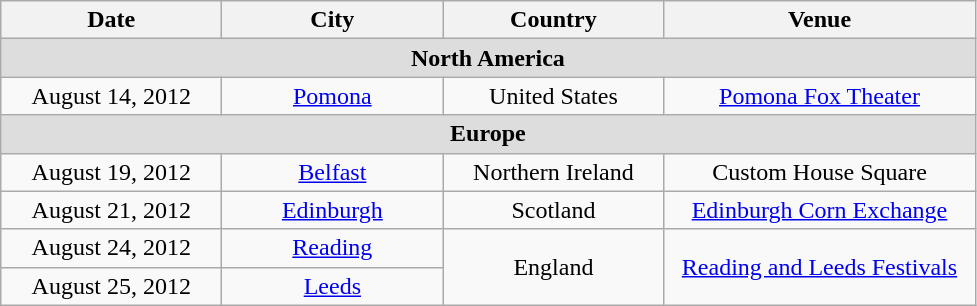<table class="wikitable" style="text-align:center;">
<tr>
<th style="width:140px;">Date</th>
<th style="width:140px;">City</th>
<th style="width:140px;">Country</th>
<th style="width:200px;">Venue</th>
</tr>
<tr style="background:#ddd;">
<td colspan="4"><strong>North America</strong></td>
</tr>
<tr>
<td>August 14, 2012</td>
<td><a href='#'>Pomona</a></td>
<td>United States</td>
<td><a href='#'>Pomona Fox Theater</a></td>
</tr>
<tr style="background:#ddd;">
<td colspan="4"><strong>Europe</strong></td>
</tr>
<tr>
<td>August 19, 2012</td>
<td><a href='#'>Belfast</a></td>
<td>Northern Ireland</td>
<td>Custom House Square </td>
</tr>
<tr>
<td>August 21, 2012</td>
<td><a href='#'>Edinburgh</a></td>
<td>Scotland</td>
<td><a href='#'>Edinburgh Corn Exchange</a></td>
</tr>
<tr>
<td>August 24, 2012</td>
<td><a href='#'>Reading</a></td>
<td rowspan="2">England</td>
<td rowspan="2"><a href='#'>Reading and Leeds Festivals</a></td>
</tr>
<tr>
<td>August 25, 2012</td>
<td><a href='#'>Leeds</a></td>
</tr>
</table>
